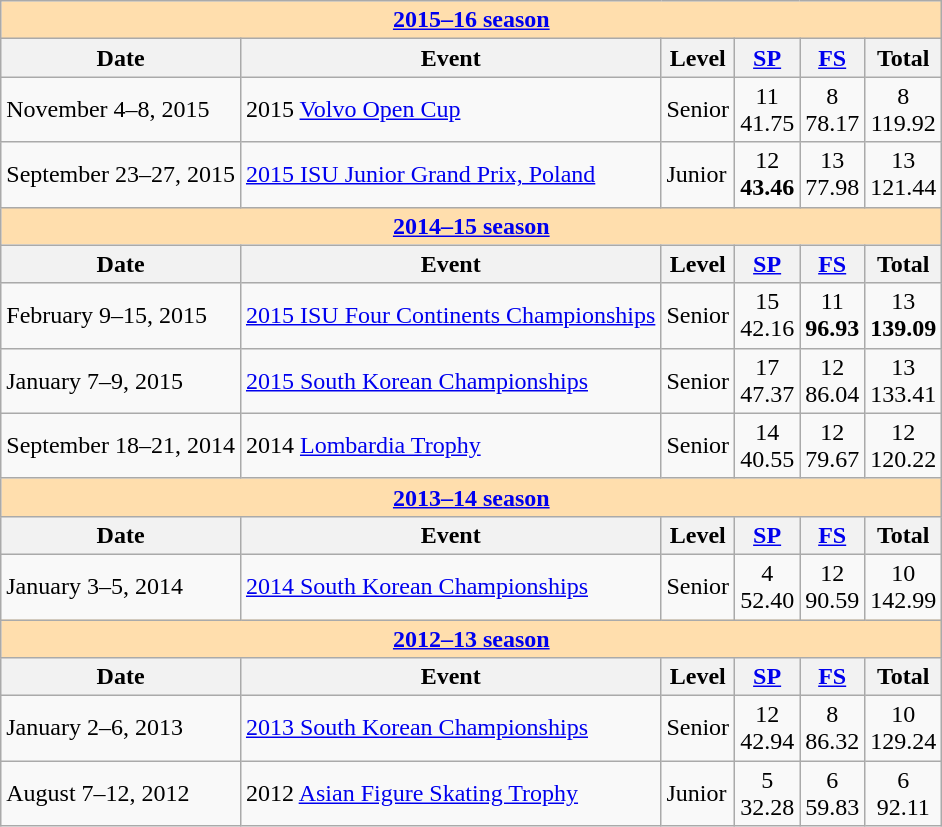<table class="wikitable">
<tr>
<th style="background-color: #ffdead;" colspan=6 align=center><a href='#'>2015–16 season</a></th>
</tr>
<tr>
<th>Date</th>
<th>Event</th>
<th>Level</th>
<th><a href='#'>SP</a></th>
<th><a href='#'>FS</a></th>
<th>Total</th>
</tr>
<tr>
<td>November 4–8, 2015</td>
<td>2015 <a href='#'>Volvo Open Cup</a></td>
<td>Senior</td>
<td align=center>11 <br> 41.75</td>
<td align=center>8 <br> 78.17</td>
<td align=center>8 <br> 119.92</td>
</tr>
<tr>
<td>September 23–27, 2015</td>
<td><a href='#'>2015 ISU Junior Grand Prix, Poland</a></td>
<td>Junior</td>
<td align=center>12 <br> <strong>43.46</strong></td>
<td align=center>13 <br> 77.98</td>
<td align=center>13 <br> 121.44</td>
</tr>
<tr>
<th style="background-color: #ffdead;" colspan=6 align=center><a href='#'>2014–15 season</a></th>
</tr>
<tr>
<th>Date</th>
<th>Event</th>
<th>Level</th>
<th><a href='#'>SP</a></th>
<th><a href='#'>FS</a></th>
<th>Total</th>
</tr>
<tr>
<td>February 9–15, 2015</td>
<td><a href='#'>2015 ISU Four Continents Championships</a></td>
<td>Senior</td>
<td align=center>15 <br> 42.16</td>
<td align=center>11 <br> <strong>96.93</strong></td>
<td align=center>13 <br> <strong>139.09</strong></td>
</tr>
<tr>
<td>January 7–9, 2015</td>
<td><a href='#'>2015 South Korean Championships</a></td>
<td>Senior</td>
<td align=center>17 <br> 47.37</td>
<td align=center>12 <br> 86.04</td>
<td align=center>13 <br> 133.41</td>
</tr>
<tr>
<td>September 18–21, 2014</td>
<td>2014 <a href='#'>Lombardia Trophy</a></td>
<td>Senior</td>
<td align=center>14 <br> 40.55</td>
<td align=center>12 <br> 79.67</td>
<td align=center>12 <br> 120.22</td>
</tr>
<tr>
<th style="background-color: #ffdead;" colspan=6 align=center><a href='#'>2013–14 season</a></th>
</tr>
<tr>
<th>Date</th>
<th>Event</th>
<th>Level</th>
<th><a href='#'>SP</a></th>
<th><a href='#'>FS</a></th>
<th>Total</th>
</tr>
<tr>
<td>January 3–5, 2014</td>
<td><a href='#'>2014 South Korean Championships</a></td>
<td>Senior</td>
<td align=center>4 <br> 52.40</td>
<td align=center>12 <br> 90.59</td>
<td align=center>10 <br> 142.99</td>
</tr>
<tr>
<th style="background-color: #ffdead;" colspan=6 align=center><a href='#'>2012–13 season</a></th>
</tr>
<tr>
<th>Date</th>
<th>Event</th>
<th>Level</th>
<th><a href='#'>SP</a></th>
<th><a href='#'>FS</a></th>
<th>Total</th>
</tr>
<tr>
<td>January 2–6, 2013</td>
<td><a href='#'>2013 South Korean Championships</a></td>
<td>Senior</td>
<td align=center>12 <br> 42.94</td>
<td align=center>8 <br> 86.32</td>
<td align=center>10 <br> 129.24</td>
</tr>
<tr>
<td>August 7–12, 2012</td>
<td>2012 <a href='#'>Asian Figure Skating Trophy</a></td>
<td>Junior</td>
<td align=center>5 <br> 32.28</td>
<td align=center>6 <br> 59.83</td>
<td align=center>6 <br> 92.11</td>
</tr>
</table>
